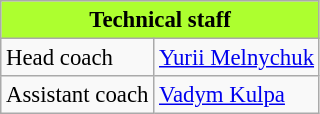<table class=wikitable bgcolor="white" cellpadding="3" cellspacing="0" border="1" style="font-size: 95%; border-collapse: collapse;">
<tr>
<th colspan="2" style="margin:0.7em;color:#000000;text-align:center;background:#ADFF2F">Technical staff</th>
</tr>
<tr>
<td align="left">Head coach</td>
<td align="left"> <a href='#'>Yurii Melnychuk</a></td>
</tr>
<tr>
<td align="left">Assistant coach</td>
<td align="left"> <a href='#'>Vadym Kulpa</a></td>
</tr>
</table>
